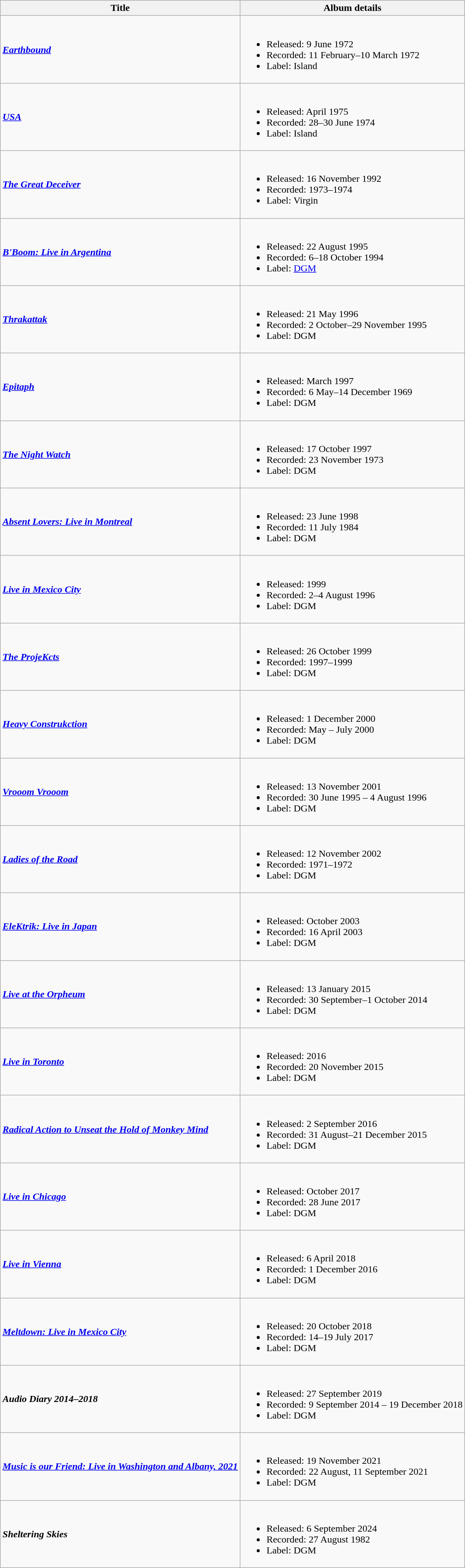<table class="wikitable">
<tr>
<th>Title</th>
<th>Album details</th>
</tr>
<tr>
<td><strong><em><a href='#'>Earthbound</a></em></strong></td>
<td><br><ul><li>Released: 9 June 1972</li><li>Recorded: 11 February–10 March 1972</li><li>Label: Island</li></ul></td>
</tr>
<tr>
<td><strong><em><a href='#'>USA</a></em></strong></td>
<td><br><ul><li>Released: April 1975</li><li>Recorded: 28–30 June 1974</li><li>Label: Island</li></ul></td>
</tr>
<tr>
<td><strong><em><a href='#'>The Great Deceiver</a></em></strong></td>
<td><br><ul><li>Released: 16 November 1992</li><li>Recorded: 1973–1974</li><li>Label: Virgin</li></ul></td>
</tr>
<tr>
<td><strong><em><a href='#'>B'Boom: Live in Argentina</a></em></strong></td>
<td><br><ul><li>Released: 22 August 1995</li><li>Recorded: 6–18 October 1994</li><li>Label: <a href='#'>DGM</a></li></ul></td>
</tr>
<tr>
<td><strong><em><a href='#'>Thrakattak</a></em></strong></td>
<td><br><ul><li>Released: 21 May 1996</li><li>Recorded: 2 October–29 November 1995</li><li>Label: DGM</li></ul></td>
</tr>
<tr>
<td><strong><em><a href='#'>Epitaph</a></em></strong></td>
<td><br><ul><li>Released: March 1997</li><li>Recorded: 6 May–14 December 1969</li><li>Label: DGM</li></ul></td>
</tr>
<tr>
<td><strong><em><a href='#'>The Night Watch</a></em></strong></td>
<td><br><ul><li>Released: 17 October 1997</li><li>Recorded: 23 November 1973</li><li>Label: DGM</li></ul></td>
</tr>
<tr>
<td><strong><em><a href='#'>Absent Lovers: Live in Montreal</a></em></strong></td>
<td><br><ul><li>Released: 23 June 1998</li><li>Recorded: 11 July 1984</li><li>Label: DGM</li></ul></td>
</tr>
<tr>
<td><strong><em><a href='#'>Live in Mexico City</a></em></strong></td>
<td><br><ul><li>Released: 1999</li><li>Recorded: 2–4 August 1996</li><li>Label: DGM</li></ul></td>
</tr>
<tr>
<td><strong><em><a href='#'>The ProjeKcts</a></em></strong></td>
<td><br><ul><li>Released: 26 October 1999</li><li>Recorded: 1997–1999</li><li>Label: DGM</li></ul></td>
</tr>
<tr>
<td><strong><em><a href='#'>Heavy Construkction</a></em></strong></td>
<td><br><ul><li>Released: 1 December 2000</li><li>Recorded: May – July 2000</li><li>Label: DGM</li></ul></td>
</tr>
<tr>
<td><strong><em><a href='#'>Vrooom Vrooom</a></em></strong></td>
<td><br><ul><li>Released: 13 November 2001</li><li>Recorded: 30 June 1995 – 4 August 1996</li><li>Label: DGM</li></ul></td>
</tr>
<tr>
<td><strong><em><a href='#'>Ladies of the Road</a></em></strong></td>
<td><br><ul><li>Released: 12 November 2002</li><li>Recorded: 1971–1972</li><li>Label: DGM</li></ul></td>
</tr>
<tr>
<td><strong><em><a href='#'>EleKtrik: Live in Japan</a></em></strong></td>
<td><br><ul><li>Released: October 2003</li><li>Recorded: 16 April 2003</li><li>Label: DGM</li></ul></td>
</tr>
<tr>
<td><strong><em><a href='#'>Live at the Orpheum</a></em></strong></td>
<td><br><ul><li>Released: 13 January 2015</li><li>Recorded: 30 September–1 October 2014</li><li>Label: DGM</li></ul></td>
</tr>
<tr>
<td><strong><em><a href='#'>Live in Toronto</a></em></strong></td>
<td><br><ul><li>Released: 2016</li><li>Recorded: 20 November 2015</li><li>Label: DGM</li></ul></td>
</tr>
<tr>
<td><strong><em><a href='#'>Radical Action to Unseat the Hold of Monkey Mind</a></em></strong></td>
<td><br><ul><li>Released: 2 September 2016</li><li>Recorded: 31 August–21 December 2015</li><li>Label: DGM</li></ul></td>
</tr>
<tr>
<td><strong><em><a href='#'>Live in Chicago</a></em></strong></td>
<td><br><ul><li>Released: October 2017</li><li>Recorded: 28 June 2017</li><li>Label: DGM</li></ul></td>
</tr>
<tr>
<td><strong><em><a href='#'>Live in Vienna</a></em></strong></td>
<td><br><ul><li>Released: 6 April 2018</li><li>Recorded: 1 December 2016</li><li>Label: DGM</li></ul></td>
</tr>
<tr>
<td><strong><em><a href='#'>Meltdown: Live in Mexico City</a></em></strong></td>
<td><br><ul><li>Released: 20 October 2018</li><li>Recorded: 14–19 July 2017</li><li>Label: DGM</li></ul></td>
</tr>
<tr>
<td><strong><em>Audio Diary 2014–2018</em></strong></td>
<td><br><ul><li>Released: 27 September 2019</li><li>Recorded: 9 September 2014 – 19 December 2018</li><li>Label: DGM</li></ul></td>
</tr>
<tr>
<td><strong><em><a href='#'>Music is our Friend: Live in Washington and Albany, 2021</a></em></strong></td>
<td><br><ul><li>Released: 19 November 2021</li><li>Recorded: 22 August, 11 September 2021</li><li>Label: DGM</li></ul></td>
</tr>
<tr>
<td><strong><em>Sheltering Skies</em></strong></td>
<td><br><ul><li>Released: 6 September 2024</li><li>Recorded: 27 August 1982</li><li>Label: DGM</li></ul></td>
</tr>
</table>
